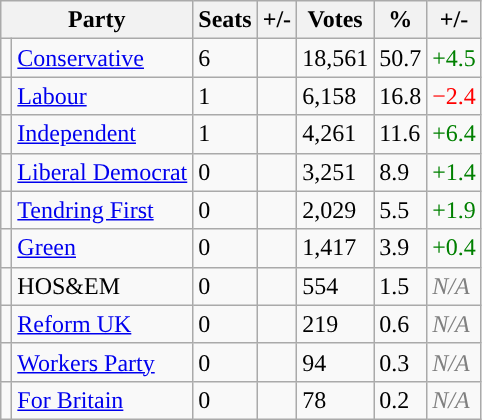<table class="wikitable sortable">
<tr>
<th colspan="2">Party</th>
<th>Seats</th>
<th>+/-</th>
<th>Votes</th>
<th>%</th>
<th>+/-</th>
</tr>
<tr>
<td style="background-color: "></td>
<td><a href='#'>Conservative</a></td>
<td>6</td>
<td></td>
<td>18,561</td>
<td>50.7</td>
<td style="color:green">+4.5</td>
</tr>
<tr>
<td style="background-color: "></td>
<td><a href='#'>Labour</a></td>
<td>1</td>
<td></td>
<td>6,158</td>
<td>16.8</td>
<td style="color:red">−2.4</td>
</tr>
<tr>
<td style="background-color: "></td>
<td><a href='#'>Independent</a></td>
<td>1</td>
<td></td>
<td>4,261</td>
<td>11.6</td>
<td style="color:green">+6.4</td>
</tr>
<tr>
<td style="background-color: "></td>
<td><a href='#'>Liberal Democrat</a></td>
<td>0</td>
<td></td>
<td>3,251</td>
<td>8.9</td>
<td style="color:green">+1.4</td>
</tr>
<tr>
<td style="background-color: "></td>
<td><a href='#'>Tendring First</a></td>
<td>0</td>
<td></td>
<td>2,029</td>
<td>5.5</td>
<td style="color:green">+1.9</td>
</tr>
<tr>
<td style="background-color: "></td>
<td><a href='#'>Green</a></td>
<td>0</td>
<td></td>
<td>1,417</td>
<td>3.9</td>
<td style="color:green">+0.4</td>
</tr>
<tr>
<td style="background-color: "></td>
<td>HOS&EM</td>
<td>0</td>
<td></td>
<td>554</td>
<td>1.5</td>
<td style="color:grey"><em>N/A</em></td>
</tr>
<tr>
<td style="background-color: "></td>
<td><a href='#'>Reform UK</a></td>
<td>0</td>
<td></td>
<td>219</td>
<td>0.6</td>
<td style="color:grey"><em>N/A</em></td>
</tr>
<tr>
<td style="background-color: "></td>
<td><a href='#'>Workers Party</a></td>
<td>0</td>
<td></td>
<td>94</td>
<td>0.3</td>
<td style="color:grey"><em>N/A</em></td>
</tr>
<tr>
<td style="background-color: "></td>
<td><a href='#'>For Britain</a></td>
<td>0</td>
<td></td>
<td>78</td>
<td>0.2</td>
<td style="color:grey"><em>N/A</em></td>
</tr>
</table>
